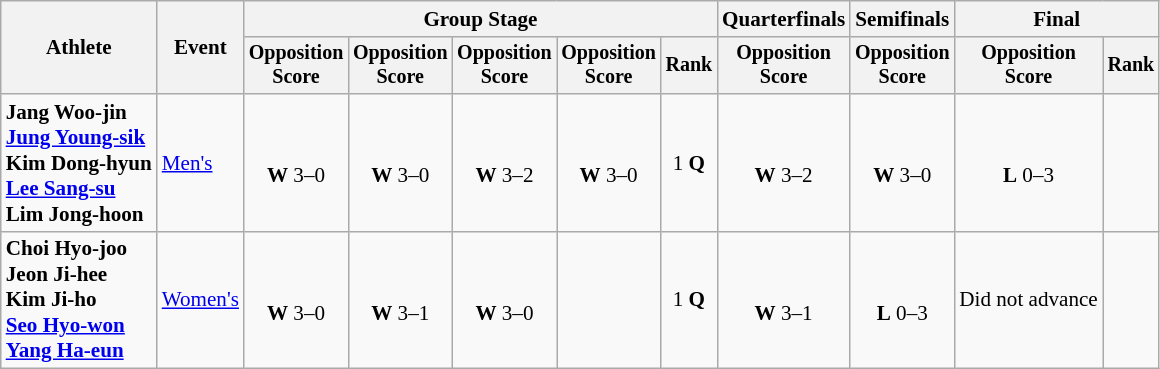<table class=wikitable style=font-size:88%;text-align:center>
<tr>
<th rowspan="2">Athlete</th>
<th rowspan="2">Event</th>
<th colspan="5">Group Stage</th>
<th>Quarterfinals</th>
<th>Semifinals</th>
<th colspan="2">Final</th>
</tr>
<tr style="font-size:95%">
<th>Opposition<br>Score</th>
<th>Opposition<br>Score</th>
<th>Opposition<br>Score</th>
<th>Opposition<br>Score</th>
<th>Rank</th>
<th>Opposition<br>Score</th>
<th>Opposition<br>Score</th>
<th>Opposition<br>Score</th>
<th>Rank</th>
</tr>
<tr>
<td align=left><strong>Jang Woo-jin<br><a href='#'>Jung Young-sik</a><br>Kim Dong-hyun<br><a href='#'>Lee Sang-su</a><br>Lim Jong-hoon</strong></td>
<td align=left><a href='#'>Men's</a></td>
<td><br><strong>W</strong> 3–0</td>
<td><br><strong>W</strong> 3–0</td>
<td><br><strong>W</strong> 3–2</td>
<td><br><strong>W</strong> 3–0</td>
<td>1 <strong>Q</strong></td>
<td><br><strong>W</strong> 3–2</td>
<td><br><strong>W</strong> 3–0</td>
<td><br><strong>L</strong> 0–3</td>
<td></td>
</tr>
<tr>
<td align=left><strong>Choi Hyo-joo<br>Jeon Ji-hee<br>Kim Ji-ho<br><a href='#'>Seo Hyo-won</a><br><a href='#'>Yang Ha-eun</a></strong></td>
<td align=left><a href='#'>Women's</a></td>
<td><br><strong>W</strong> 3–0</td>
<td><br><strong>W</strong> 3–1</td>
<td><br><strong>W</strong> 3–0</td>
<td></td>
<td>1 <strong>Q</strong></td>
<td><br><strong>W</strong> 3–1</td>
<td><br><strong>L</strong> 0–3</td>
<td>Did not advance</td>
<td></td>
</tr>
</table>
